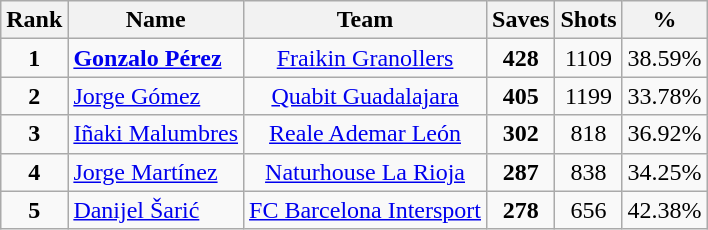<table class="wikitable">
<tr>
<th scope="col">Rank</th>
<th scope="col">Name</th>
<th scope="col">Team</th>
<th scope="col" width=30px>Saves</th>
<th scope="col" width=30px>Shots</th>
<th scope="col" width=30px>%</th>
</tr>
<tr align=center>
<td><strong>1</strong></td>
<td align=left> <strong><a href='#'>Gonzalo Pérez</a></strong></td>
<td><a href='#'>Fraikin Granollers</a></td>
<td><strong>428</strong></td>
<td>1109</td>
<td>38.59%</td>
</tr>
<tr align=center>
<td><strong>2</strong></td>
<td align=left> <a href='#'>Jorge Gómez</a></td>
<td><a href='#'>Quabit Guadalajara</a></td>
<td><strong>405</strong></td>
<td>1199</td>
<td>33.78%</td>
</tr>
<tr align=center>
<td><strong>3</strong></td>
<td align=left> <a href='#'>Iñaki Malumbres</a></td>
<td><a href='#'>Reale Ademar León</a></td>
<td><strong>302</strong></td>
<td>818</td>
<td>36.92%</td>
</tr>
<tr align=center>
<td><strong>4</strong></td>
<td align=left> <a href='#'>Jorge Martínez</a></td>
<td><a href='#'>Naturhouse La Rioja</a></td>
<td><strong>287</strong></td>
<td>838</td>
<td>34.25%</td>
</tr>
<tr align=center>
<td><strong>5</strong></td>
<td align=left> <a href='#'>Danijel Šarić</a></td>
<td><a href='#'>FC Barcelona Intersport</a></td>
<td><strong>278</strong></td>
<td>656</td>
<td>42.38%</td>
</tr>
</table>
